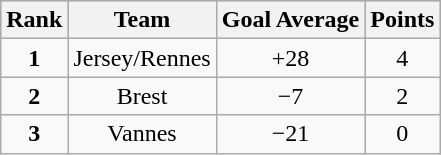<table class="wikitable">
<tr style="background:silver"!>
<th>Rank</th>
<th>Team</th>
<th>Goal Average</th>
<th>Points</th>
</tr>
<tr align="center">
<td><strong>1</strong></td>
<td>Jersey/Rennes</td>
<td>+28</td>
<td>4</td>
</tr>
<tr align="center">
<td><strong>2</strong></td>
<td>Brest</td>
<td>−7</td>
<td>2</td>
</tr>
<tr align="center">
<td><strong>3</strong></td>
<td>Vannes</td>
<td>−21</td>
<td>0</td>
</tr>
</table>
